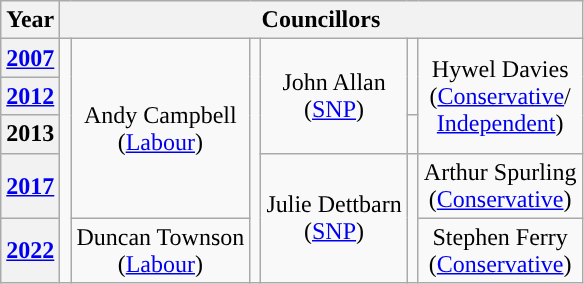<table class="wikitable" style="text-align:center">
<tr>
<th>Year</th>
<th colspan=8>Councillors</th>
</tr>
<tr>
<th><a href='#'>2007</a></th>
<td rowspan=5; style="background-color: "></td>
<td rowspan=4>Andy Campbell<br>(<a href='#'>Labour</a>)</td>
<td rowspan=5; style="background-color: "></td>
<td rowspan=3>John Allan<br>(<a href='#'>SNP</a>)</td>
<td rowspan=2; style="background-color: "></td>
<td rowspan=3>Hywel Davies<br>(<a href='#'>Conservative</a>/<br><a href='#'>Independent</a>)</td>
</tr>
<tr>
<th><a href='#'>2012</a></th>
</tr>
<tr>
<th>2013</th>
<td style="background-color: "></td>
</tr>
<tr>
<th><a href='#'>2017</a></th>
<td rowspan=2>Julie Dettbarn<br>(<a href='#'>SNP</a>)</td>
<td rowspan=2; style="background-color: "></td>
<td rowspan=1>Arthur Spurling<br>(<a href='#'>Conservative</a>)</td>
</tr>
<tr>
<th><a href='#'>2022</a></th>
<td rowspan=1>Duncan Townson<br>(<a href='#'>Labour</a>)</td>
<td rowspan=1>Stephen Ferry<br>(<a href='#'>Conservative</a>)</td>
</tr>
</table>
